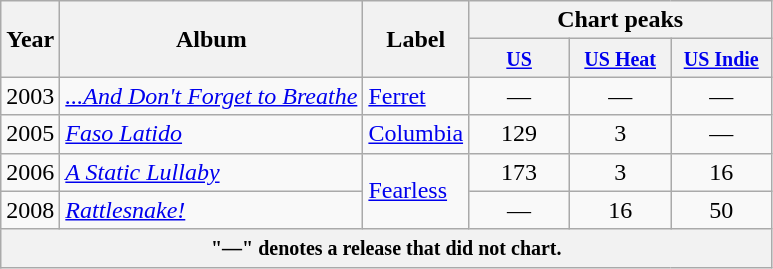<table class="wikitable">
<tr>
<th rowspan="2">Year</th>
<th rowspan="2">Album</th>
<th rowspan="2">Label</th>
<th colspan="3">Chart peaks</th>
</tr>
<tr>
<th width="60"><small><a href='#'>US</a></small><br></th>
<th width="60"><small><a href='#'>US Heat</a></small><br></th>
<th width="60"><small><a href='#'>US Indie</a></small><br></th>
</tr>
<tr>
<td>2003</td>
<td><em><a href='#'>...And Don't Forget to Breathe</a></em></td>
<td><a href='#'>Ferret</a></td>
<td align="center">—</td>
<td align="center">—</td>
<td align="center">—</td>
</tr>
<tr>
<td>2005</td>
<td><em><a href='#'>Faso Latido</a></em></td>
<td><a href='#'>Columbia</a></td>
<td align="center">129</td>
<td align="center">3</td>
<td align="center">—</td>
</tr>
<tr>
<td>2006</td>
<td><em><a href='#'>A Static Lullaby</a></em></td>
<td rowspan="2"><a href='#'>Fearless</a></td>
<td align="center">173</td>
<td align="center">3</td>
<td align="center">16</td>
</tr>
<tr>
<td>2008</td>
<td><em><a href='#'>Rattlesnake!</a></em></td>
<td align="center">—</td>
<td align="center">16</td>
<td align="center">50</td>
</tr>
<tr>
<th colspan="10"><small>"—" denotes a release that did not chart.</small></th>
</tr>
</table>
